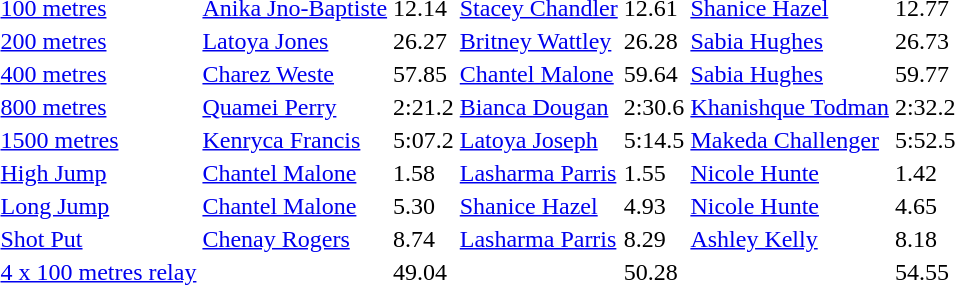<table>
<tr>
<td><a href='#'>100 metres</a></td>
<td align=left><a href='#'>Anika Jno-Baptiste</a> <br> </td>
<td>12.14</td>
<td align=left><a href='#'>Stacey Chandler</a> <br> </td>
<td>12.61</td>
<td align=left><a href='#'>Shanice Hazel</a> <br> </td>
<td>12.77</td>
</tr>
<tr>
<td><a href='#'>200 metres</a></td>
<td align=left><a href='#'>Latoya Jones</a> <br> </td>
<td>26.27</td>
<td align=left><a href='#'>Britney Wattley</a> <br> </td>
<td>26.28</td>
<td align=left><a href='#'>Sabia Hughes</a> <br> </td>
<td>26.73</td>
</tr>
<tr>
<td><a href='#'>400 metres</a></td>
<td align=left><a href='#'>Charez Weste</a> <br> </td>
<td>57.85</td>
<td align=left><a href='#'>Chantel Malone</a> <br> </td>
<td>59.64</td>
<td align=left><a href='#'>Sabia Hughes</a> <br> </td>
<td>59.77</td>
</tr>
<tr>
<td><a href='#'>800 metres</a></td>
<td align=left><a href='#'>Quamei Perry</a> <br> </td>
<td>2:21.2</td>
<td align=left><a href='#'>Bianca Dougan</a> <br> </td>
<td>2:30.6</td>
<td align=left><a href='#'>Khanishque Todman</a> <br> </td>
<td>2:32.2</td>
</tr>
<tr>
<td><a href='#'>1500 metres</a></td>
<td align=left><a href='#'>Kenryca Francis</a> <br> </td>
<td>5:07.2</td>
<td align=left><a href='#'>Latoya Joseph</a> <br> </td>
<td>5:14.5</td>
<td align=left><a href='#'>Makeda Challenger</a> <br> </td>
<td>5:52.5</td>
</tr>
<tr>
<td><a href='#'>High Jump</a></td>
<td align=left><a href='#'>Chantel Malone</a> <br> </td>
<td>1.58</td>
<td align=left><a href='#'>Lasharma Parris</a> <br> </td>
<td>1.55</td>
<td align=left><a href='#'>Nicole Hunte</a> <br> </td>
<td>1.42</td>
</tr>
<tr>
<td><a href='#'>Long Jump</a></td>
<td align=left><a href='#'>Chantel Malone</a> <br> </td>
<td>5.30</td>
<td align=left><a href='#'>Shanice Hazel</a> <br> </td>
<td>4.93</td>
<td align=left><a href='#'>Nicole Hunte</a> <br> </td>
<td>4.65</td>
</tr>
<tr>
<td><a href='#'>Shot Put</a></td>
<td align=left><a href='#'>Chenay Rogers</a> <br> </td>
<td>8.74</td>
<td align=left><a href='#'>Lasharma Parris</a> <br> </td>
<td>8.29</td>
<td align=left><a href='#'>Ashley Kelly</a> <br> </td>
<td>8.18</td>
</tr>
<tr>
<td><a href='#'>4 x 100 metres relay</a></td>
<td></td>
<td>49.04</td>
<td></td>
<td>50.28</td>
<td></td>
<td>54.55</td>
</tr>
</table>
